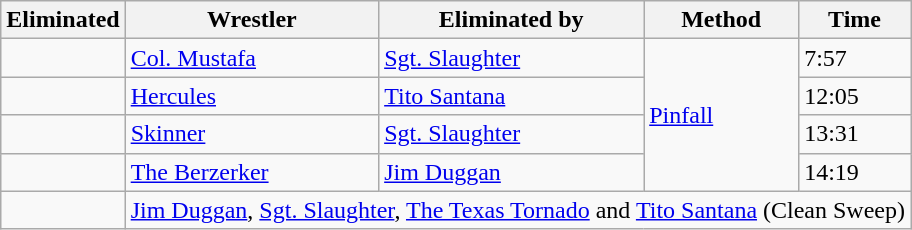<table class="wikitable sortable">
<tr>
<th>Eliminated</th>
<th>Wrestler</th>
<th>Eliminated by</th>
<th>Method</th>
<th>Time</th>
</tr>
<tr>
<td></td>
<td><a href='#'>Col. Mustafa</a></td>
<td><a href='#'>Sgt. Slaughter</a></td>
<td rowspan="4"><a href='#'>Pinfall</a></td>
<td>7:57</td>
</tr>
<tr>
<td></td>
<td><a href='#'>Hercules</a></td>
<td><a href='#'>Tito Santana</a></td>
<td>12:05</td>
</tr>
<tr>
<td></td>
<td><a href='#'>Skinner</a></td>
<td><a href='#'>Sgt. Slaughter</a></td>
<td>13:31</td>
</tr>
<tr>
<td></td>
<td><a href='#'>The Berzerker</a></td>
<td><a href='#'>Jim Duggan</a></td>
<td>14:19</td>
</tr>
<tr>
<td></td>
<td colspan="4"><a href='#'>Jim Duggan</a>, <a href='#'>Sgt. Slaughter</a>, <a href='#'>The Texas Tornado</a> and <a href='#'>Tito Santana</a> (Clean Sweep)</td>
</tr>
</table>
